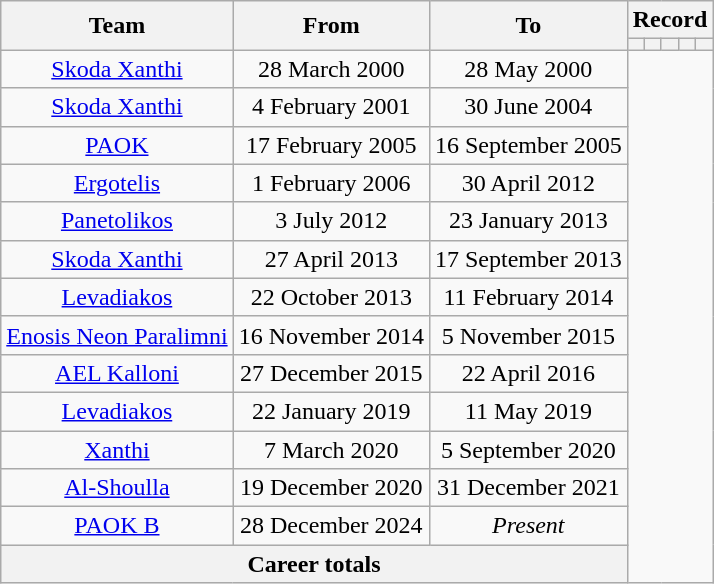<table class="wikitable" style="text-align: center">
<tr>
<th rowspan=2>Team</th>
<th rowspan=2>From</th>
<th rowspan=2>To</th>
<th colspan=8>Record</th>
</tr>
<tr>
<th></th>
<th></th>
<th></th>
<th></th>
<th></th>
</tr>
<tr>
<td><a href='#'>Skoda Xanthi</a></td>
<td>28 March 2000</td>
<td>28 May 2000<br></td>
</tr>
<tr>
<td><a href='#'>Skoda Xanthi</a></td>
<td>4 February 2001</td>
<td>30 June 2004<br></td>
</tr>
<tr>
<td><a href='#'>PAOK</a></td>
<td>17 February 2005</td>
<td>16 September 2005<br></td>
</tr>
<tr>
<td><a href='#'>Ergotelis</a></td>
<td>1 February 2006</td>
<td>30 April 2012<br></td>
</tr>
<tr>
<td><a href='#'>Panetolikos</a></td>
<td>3 July 2012</td>
<td>23 January 2013<br></td>
</tr>
<tr>
<td><a href='#'>Skoda Xanthi</a></td>
<td>27 April 2013</td>
<td>17 September 2013<br></td>
</tr>
<tr>
<td><a href='#'>Levadiakos</a></td>
<td>22 October 2013</td>
<td>11 February 2014<br></td>
</tr>
<tr>
<td><a href='#'>Enosis Neon Paralimni</a></td>
<td>16 November 2014</td>
<td>5 November 2015<br></td>
</tr>
<tr>
<td><a href='#'>AEL Kalloni</a></td>
<td>27 December 2015</td>
<td>22 April 2016<br></td>
</tr>
<tr>
<td><a href='#'>Levadiakos</a></td>
<td>22 January 2019</td>
<td>11 May 2019<br></td>
</tr>
<tr>
<td><a href='#'>Xanthi</a></td>
<td>7 March 2020</td>
<td>5 September 2020<br></td>
</tr>
<tr>
<td><a href='#'>Al-Shoulla</a></td>
<td>19 December 2020</td>
<td>31 December 2021<br></td>
</tr>
<tr>
<td><a href='#'>PAOK B</a></td>
<td>28 December 2024</td>
<td><em>Present</em><br></td>
</tr>
<tr>
<th colspan=3>Career totals<br></th>
</tr>
</table>
